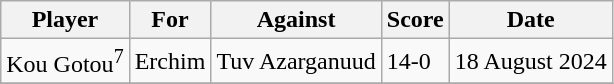<table class=wikitable>
<tr>
<th>Player</th>
<th>For</th>
<th>Against</th>
<th>Score</th>
<th>Date</th>
</tr>
<tr>
<td> Kou Gotou<sup>7</sup></td>
<td>Erchim</td>
<td>Tuv Azarganuud</td>
<td>14-0</td>
<td>18 August 2024</td>
</tr>
<tr>
</tr>
</table>
